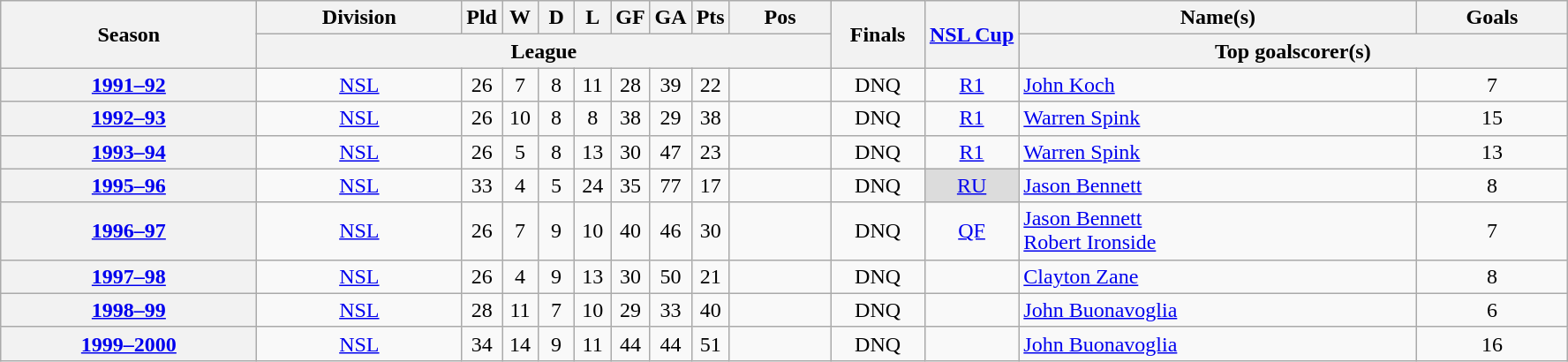<table class="wikitable sortable" style="text-align: center">
<tr>
<th rowspan="2" scope="col">Season</th>
<th scope="col">Division</th>
<th width="20" scope="col">Pld</th>
<th width="20" scope="col">W</th>
<th width="20" scope="col">D</th>
<th width="20" scope="col">L</th>
<th width="20" scope="col">GF</th>
<th width="20" scope="col">GA</th>
<th width="20" scope="col">Pts</th>
<th scope="col">Pos</th>
<th rowspan="2" width="6%" scope="col" class="unsortable">Finals</th>
<th rowspan="2" width="6%" scope="col" class="unsortable"><a href='#'>NSL Cup</a></th>
<th scope="col">Name(s)</th>
<th scope="col">Goals</th>
</tr>
<tr class="unsortable">
<th colspan="9" scope="col">League</th>
<th colspan="2" scope="col">Top goalscorer(s)</th>
</tr>
<tr>
<th><a href='#'>1991–92</a></th>
<td><a href='#'>NSL</a></td>
<td>26</td>
<td>7</td>
<td>8</td>
<td>11</td>
<td>28</td>
<td>39</td>
<td>22</td>
<td></td>
<td>DNQ</td>
<td><a href='#'>R1</a></td>
<td align=left><a href='#'>John Koch</a></td>
<td>7</td>
</tr>
<tr>
<th><a href='#'>1992–93</a></th>
<td><a href='#'>NSL</a></td>
<td>26</td>
<td>10</td>
<td>8</td>
<td>8</td>
<td>38</td>
<td>29</td>
<td>38</td>
<td></td>
<td>DNQ</td>
<td><a href='#'>R1</a></td>
<td align=left><a href='#'>Warren Spink</a></td>
<td>15</td>
</tr>
<tr>
<th><a href='#'>1993–94</a></th>
<td><a href='#'>NSL</a></td>
<td>26</td>
<td>5</td>
<td>8</td>
<td>13</td>
<td>30</td>
<td>47</td>
<td>23</td>
<td></td>
<td>DNQ</td>
<td><a href='#'>R1</a></td>
<td align=left><a href='#'>Warren Spink</a></td>
<td>13</td>
</tr>
<tr>
<th><a href='#'>1995–96</a></th>
<td><a href='#'>NSL</a></td>
<td>33</td>
<td>4</td>
<td>5</td>
<td>24</td>
<td>35</td>
<td>77</td>
<td>17</td>
<td></td>
<td>DNQ</td>
<td bgcolor=#DCDCDC><a href='#'>RU</a></td>
<td align=left><a href='#'>Jason Bennett</a></td>
<td>8</td>
</tr>
<tr>
<th><a href='#'>1996–97</a></th>
<td><a href='#'>NSL</a></td>
<td>26</td>
<td>7</td>
<td>9</td>
<td>10</td>
<td>40</td>
<td>46</td>
<td>30</td>
<td></td>
<td>DNQ</td>
<td><a href='#'>QF</a></td>
<td align=left><a href='#'>Jason Bennett</a><br><a href='#'>Robert Ironside</a></td>
<td>7</td>
</tr>
<tr>
<th><a href='#'>1997–98</a></th>
<td><a href='#'>NSL</a></td>
<td>26</td>
<td>4</td>
<td>9</td>
<td>13</td>
<td>30</td>
<td>50</td>
<td>21</td>
<td></td>
<td>DNQ</td>
<td></td>
<td align=left><a href='#'>Clayton Zane</a></td>
<td>8</td>
</tr>
<tr>
<th><a href='#'>1998–99</a></th>
<td><a href='#'>NSL</a></td>
<td>28</td>
<td>11</td>
<td>7</td>
<td>10</td>
<td>29</td>
<td>33</td>
<td>40</td>
<td></td>
<td>DNQ</td>
<td></td>
<td align=left><a href='#'>John Buonavoglia</a></td>
<td>6</td>
</tr>
<tr>
<th><a href='#'>1999–2000</a></th>
<td><a href='#'>NSL</a></td>
<td>34</td>
<td>14</td>
<td>9</td>
<td>11</td>
<td>44</td>
<td>44</td>
<td>51</td>
<td></td>
<td>DNQ</td>
<td></td>
<td align=left><a href='#'>John Buonavoglia</a></td>
<td>16</td>
</tr>
</table>
